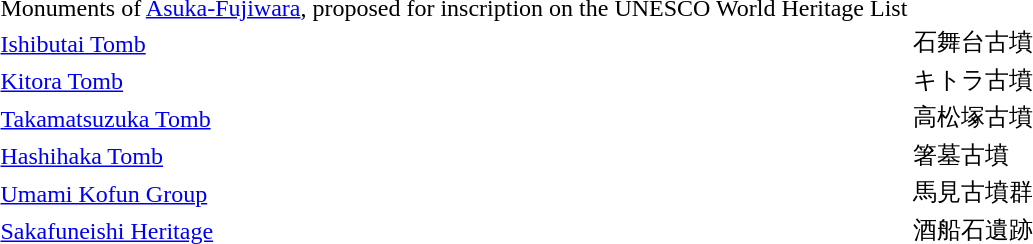<table>
<tr>
<td>Monuments of <a href='#'>Asuka-Fujiwara</a>, proposed for inscription on the UNESCO World Heritage List</td>
</tr>
<tr>
<td><a href='#'>Ishibutai Tomb</a></td>
<td>石舞台古墳</td>
</tr>
<tr>
<td><a href='#'>Kitora Tomb</a></td>
<td>キトラ古墳</td>
</tr>
<tr>
<td><a href='#'>Takamatsuzuka Tomb</a>  </td>
<td>高松塚古墳</td>
</tr>
<tr>
<td><a href='#'>Hashihaka Tomb</a></td>
<td>箸墓古墳</td>
</tr>
<tr>
<td><a href='#'>Umami Kofun Group</a></td>
<td>馬見古墳群</td>
</tr>
<tr>
<td><a href='#'>Sakafuneishi Heritage</a></td>
<td>酒船石遺跡</td>
</tr>
</table>
